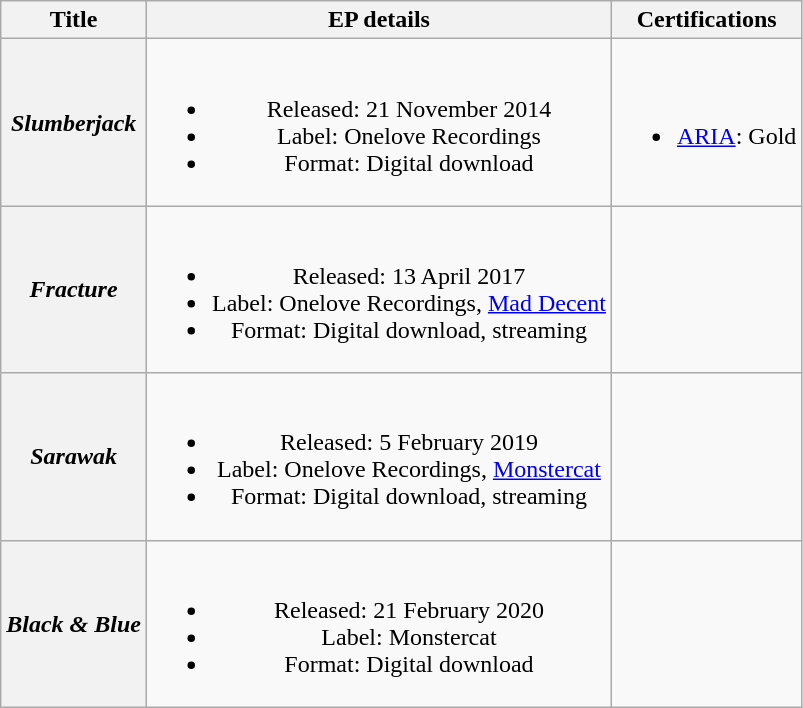<table class="wikitable plainrowheaders" style="text-align:center;">
<tr>
<th scope="col" rowspan="1">Title</th>
<th scope="col" rowspan="1">EP details</th>
<th scope="col" rowspan="1">Certifications</th>
</tr>
<tr>
<th scope="row"><em>Slumberjack</em></th>
<td><br><ul><li>Released: 21 November 2014</li><li>Label: Onelove Recordings</li><li>Format: Digital download</li></ul></td>
<td><br><ul><li><a href='#'>ARIA</a>: Gold</li></ul></td>
</tr>
<tr>
<th scope="row"><em>Fracture</em></th>
<td><br><ul><li>Released: 13 April 2017</li><li>Label: Onelove Recordings, <a href='#'>Mad Decent</a></li><li>Format: Digital download, streaming</li></ul></td>
<td></td>
</tr>
<tr>
<th scope="row"><em>Sarawak</em></th>
<td><br><ul><li>Released: 5 February 2019</li><li>Label: Onelove Recordings, <a href='#'>Monstercat</a></li><li>Format: Digital download, streaming</li></ul></td>
<td></td>
</tr>
<tr>
<th scope="row"><em>Black & Blue</em></th>
<td><br><ul><li>Released: 21 February 2020</li><li>Label: Monstercat</li><li>Format: Digital download</li></ul></td>
<td></td>
</tr>
</table>
